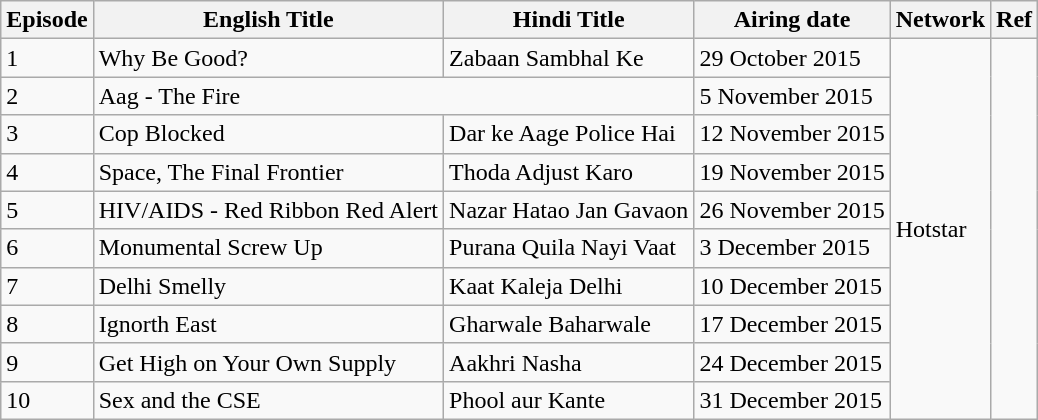<table class="wikitable">
<tr>
<th>Episode</th>
<th>English Title</th>
<th>Hindi Title</th>
<th>Airing date</th>
<th>Network</th>
<th>Ref</th>
</tr>
<tr>
<td>1</td>
<td>Why Be Good?</td>
<td>Zabaan Sambhal Ke</td>
<td>29 October 2015</td>
<td rowspan="10">Hotstar</td>
<td rowspan="10"></td>
</tr>
<tr>
<td>2</td>
<td colspan="2">Aag - The Fire</td>
<td>5 November 2015</td>
</tr>
<tr>
<td>3</td>
<td>Cop Blocked</td>
<td>Dar ke Aage Police Hai</td>
<td>12 November 2015</td>
</tr>
<tr>
<td>4</td>
<td>Space, The Final Frontier</td>
<td>Thoda Adjust Karo</td>
<td>19 November 2015</td>
</tr>
<tr>
<td>5</td>
<td>HIV/AIDS - Red Ribbon Red Alert</td>
<td>Nazar Hatao Jan Gavaon</td>
<td>26 November 2015</td>
</tr>
<tr>
<td>6</td>
<td>Monumental Screw Up</td>
<td>Purana Quila Nayi Vaat</td>
<td>3 December 2015</td>
</tr>
<tr>
<td>7</td>
<td>Delhi Smelly</td>
<td>Kaat Kaleja Delhi</td>
<td>10 December 2015</td>
</tr>
<tr>
<td>8</td>
<td>Ignorth East</td>
<td>Gharwale Baharwale</td>
<td>17 December 2015</td>
</tr>
<tr>
<td>9</td>
<td>Get High on Your Own Supply</td>
<td>Aakhri Nasha</td>
<td>24 December 2015</td>
</tr>
<tr>
<td>10</td>
<td>Sex and the CSE</td>
<td>Phool aur Kante</td>
<td>31 December 2015</td>
</tr>
</table>
